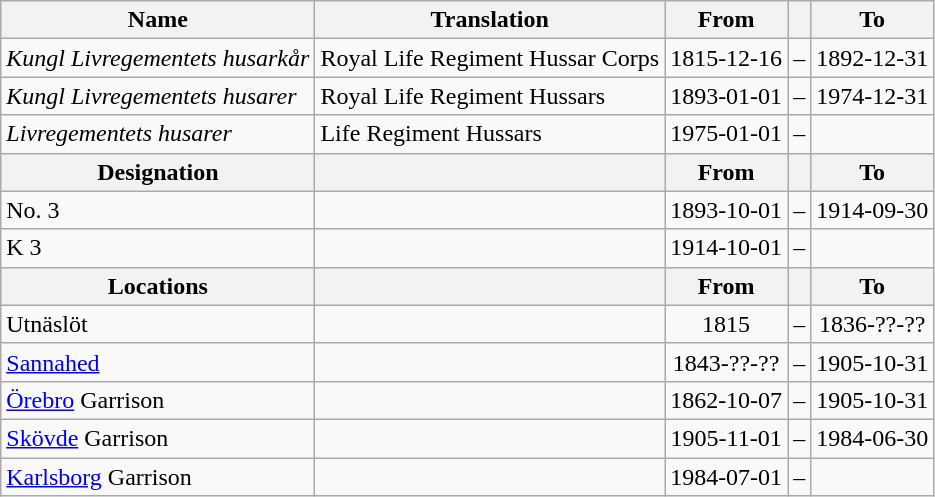<table class="wikitable">
<tr>
<th style="font-weight:bold;">Name</th>
<th style="font-weight:bold;">Translation</th>
<th style="text-align: center; font-weight:bold;">From</th>
<th></th>
<th style="text-align: center; font-weight:bold;">To</th>
</tr>
<tr>
<td style="font-style:italic;">Kungl Livregementets husarkår</td>
<td>Royal Life Regiment Hussar Corps</td>
<td>1815-12-16</td>
<td>–</td>
<td>1892-12-31</td>
</tr>
<tr>
<td style="font-style:italic;">Kungl Livregementets husarer</td>
<td>Royal Life Regiment Hussars</td>
<td>1893-01-01</td>
<td>–</td>
<td>1974-12-31</td>
</tr>
<tr>
<td style="font-style:italic;">Livregementets husarer</td>
<td>Life Regiment Hussars</td>
<td>1975-01-01</td>
<td>–</td>
<td></td>
</tr>
<tr>
<th style="font-weight:bold;">Designation</th>
<th style="font-weight:bold;"></th>
<th style="text-align: center; font-weight:bold;">From</th>
<th></th>
<th style="text-align: center; font-weight:bold;">To</th>
</tr>
<tr>
<td>No. 3</td>
<td></td>
<td style="text-align: center;">1893-10-01</td>
<td style="text-align: center;">–</td>
<td style="text-align: center;">1914-09-30</td>
</tr>
<tr>
<td>K 3</td>
<td></td>
<td style="text-align: center;">1914-10-01</td>
<td style="text-align: center;">–</td>
<td style="text-align: center;"></td>
</tr>
<tr>
<th style="font-weight:bold;">Locations</th>
<th style="font-weight:bold;"></th>
<th style="text-align: center; font-weight:bold;">From</th>
<th></th>
<th style="text-align: center; font-weight:bold;">To</th>
</tr>
<tr>
<td>Utnäslöt</td>
<td></td>
<td style="text-align: center;">1815</td>
<td style="text-align: center;">–</td>
<td style="text-align: center;">1836-??-??</td>
</tr>
<tr>
<td><a href='#'>Sannahed</a></td>
<td></td>
<td style="text-align: center;">1843-??-??</td>
<td style="text-align: center;">–</td>
<td style="text-align: center;">1905-10-31</td>
</tr>
<tr>
<td><a href='#'>Örebro</a> Garrison</td>
<td></td>
<td style="text-align: center;">1862-10-07</td>
<td style="text-align: center;">–</td>
<td style="text-align: center;">1905-10-31</td>
</tr>
<tr>
<td><a href='#'>Skövde</a> Garrison</td>
<td></td>
<td style="text-align: center;">1905-11-01</td>
<td style="text-align: center;">–</td>
<td style="text-align: center;">1984-06-30</td>
</tr>
<tr>
<td><a href='#'>Karlsborg</a> Garrison</td>
<td></td>
<td style="text-align: center;">1984-07-01</td>
<td style="text-align: center;">–</td>
<td style="text-align: center;"></td>
</tr>
</table>
